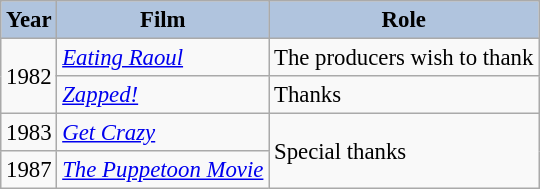<table class="wikitable" style="font-size:95%;">
<tr>
<th style="background:#B0C4DE;">Year</th>
<th style="background:#B0C4DE;">Film</th>
<th style="background:#B0C4DE;">Role</th>
</tr>
<tr>
<td rowspan=2>1982</td>
<td><em><a href='#'>Eating Raoul</a></em></td>
<td>The producers wish to thank</td>
</tr>
<tr>
<td><em><a href='#'>Zapped!</a></em></td>
<td>Thanks</td>
</tr>
<tr>
<td>1983</td>
<td><em><a href='#'>Get Crazy</a></em></td>
<td rowspan=2>Special thanks</td>
</tr>
<tr>
<td>1987</td>
<td><em><a href='#'>The Puppetoon Movie</a></em></td>
</tr>
</table>
